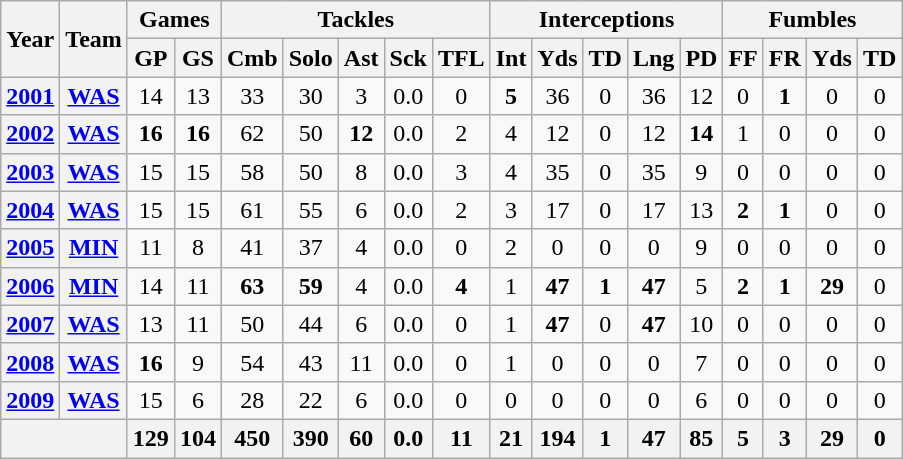<table class="wikitable" style="text-align:center">
<tr>
<th rowspan="2">Year</th>
<th rowspan="2">Team</th>
<th colspan="2">Games</th>
<th colspan="5">Tackles</th>
<th colspan="5">Interceptions</th>
<th colspan="4">Fumbles</th>
</tr>
<tr>
<th>GP</th>
<th>GS</th>
<th>Cmb</th>
<th>Solo</th>
<th>Ast</th>
<th>Sck</th>
<th>TFL</th>
<th>Int</th>
<th>Yds</th>
<th>TD</th>
<th>Lng</th>
<th>PD</th>
<th>FF</th>
<th>FR</th>
<th>Yds</th>
<th>TD</th>
</tr>
<tr>
<th><a href='#'>2001</a></th>
<th><a href='#'>WAS</a></th>
<td>14</td>
<td>13</td>
<td>33</td>
<td>30</td>
<td>3</td>
<td>0.0</td>
<td>0</td>
<td><strong>5</strong></td>
<td>36</td>
<td>0</td>
<td>36</td>
<td>12</td>
<td>0</td>
<td><strong>1</strong></td>
<td>0</td>
<td>0</td>
</tr>
<tr>
<th><a href='#'>2002</a></th>
<th><a href='#'>WAS</a></th>
<td><strong>16</strong></td>
<td><strong>16</strong></td>
<td>62</td>
<td>50</td>
<td><strong>12</strong></td>
<td>0.0</td>
<td>2</td>
<td>4</td>
<td>12</td>
<td>0</td>
<td>12</td>
<td><strong>14</strong></td>
<td>1</td>
<td>0</td>
<td>0</td>
<td>0</td>
</tr>
<tr>
<th><a href='#'>2003</a></th>
<th><a href='#'>WAS</a></th>
<td>15</td>
<td>15</td>
<td>58</td>
<td>50</td>
<td>8</td>
<td>0.0</td>
<td>3</td>
<td>4</td>
<td>35</td>
<td>0</td>
<td>35</td>
<td>9</td>
<td>0</td>
<td>0</td>
<td>0</td>
<td>0</td>
</tr>
<tr>
<th><a href='#'>2004</a></th>
<th><a href='#'>WAS</a></th>
<td>15</td>
<td>15</td>
<td>61</td>
<td>55</td>
<td>6</td>
<td>0.0</td>
<td>2</td>
<td>3</td>
<td>17</td>
<td>0</td>
<td>17</td>
<td>13</td>
<td><strong>2</strong></td>
<td><strong>1</strong></td>
<td>0</td>
<td>0</td>
</tr>
<tr>
<th><a href='#'>2005</a></th>
<th><a href='#'>MIN</a></th>
<td>11</td>
<td>8</td>
<td>41</td>
<td>37</td>
<td>4</td>
<td>0.0</td>
<td>0</td>
<td>2</td>
<td>0</td>
<td>0</td>
<td>0</td>
<td>9</td>
<td>0</td>
<td>0</td>
<td>0</td>
<td>0</td>
</tr>
<tr>
<th><a href='#'>2006</a></th>
<th><a href='#'>MIN</a></th>
<td>14</td>
<td>11</td>
<td><strong>63</strong></td>
<td><strong>59</strong></td>
<td>4</td>
<td>0.0</td>
<td><strong>4</strong></td>
<td>1</td>
<td><strong>47</strong></td>
<td><strong>1</strong></td>
<td><strong>47</strong></td>
<td>5</td>
<td><strong>2</strong></td>
<td><strong>1</strong></td>
<td><strong>29</strong></td>
<td>0</td>
</tr>
<tr>
<th><a href='#'>2007</a></th>
<th><a href='#'>WAS</a></th>
<td>13</td>
<td>11</td>
<td>50</td>
<td>44</td>
<td>6</td>
<td>0.0</td>
<td>0</td>
<td>1</td>
<td><strong>47</strong></td>
<td>0</td>
<td><strong>47</strong></td>
<td>10</td>
<td>0</td>
<td>0</td>
<td>0</td>
<td>0</td>
</tr>
<tr>
<th><a href='#'>2008</a></th>
<th><a href='#'>WAS</a></th>
<td><strong>16</strong></td>
<td>9</td>
<td>54</td>
<td>43</td>
<td>11</td>
<td>0.0</td>
<td>0</td>
<td>1</td>
<td>0</td>
<td>0</td>
<td>0</td>
<td>7</td>
<td>0</td>
<td>0</td>
<td>0</td>
<td>0</td>
</tr>
<tr>
<th><a href='#'>2009</a></th>
<th><a href='#'>WAS</a></th>
<td>15</td>
<td>6</td>
<td>28</td>
<td>22</td>
<td>6</td>
<td>0.0</td>
<td>0</td>
<td>0</td>
<td>0</td>
<td>0</td>
<td>0</td>
<td>6</td>
<td>0</td>
<td>0</td>
<td>0</td>
<td>0</td>
</tr>
<tr>
<th colspan="2"></th>
<th>129</th>
<th>104</th>
<th>450</th>
<th>390</th>
<th>60</th>
<th>0.0</th>
<th>11</th>
<th>21</th>
<th>194</th>
<th>1</th>
<th>47</th>
<th>85</th>
<th>5</th>
<th>3</th>
<th>29</th>
<th>0</th>
</tr>
</table>
